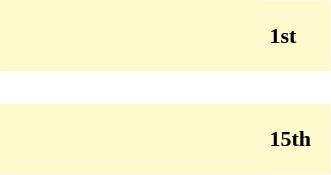<table border = "0" style = "float:right;">
<tr>
<td></td>
</tr>
<tr>
<td><div><br><table cellspacing="0" style="width: 220px; background:#fffacd;">
<tr>
<td style="width: 80px; height: 45px; background:#fffacd; "></td>
<td style="width: 90px; height: 45px; background:#fffacd; "></td>
<td style="font-size:11pt; padding: 4pt; line-height: 1.25em; color:black;"><strong>1st</strong></td>
</tr>
</table>
</div></td>
</tr>
<tr>
<td><div><br><table cellspacing="0" style="width: 220px; background:#fffacd;">
<tr>
<td style="width: 80px; height: 45px; background:#fffacd; "></td>
<td style="width: 90px; height: 45px; background:#fffacd; "></td>
<td style="font-size:11pt; padding: 4pt; line-height: 1.25em; color:black;"><strong>15th</strong></td>
</tr>
</table>
</div></td>
</tr>
</table>
